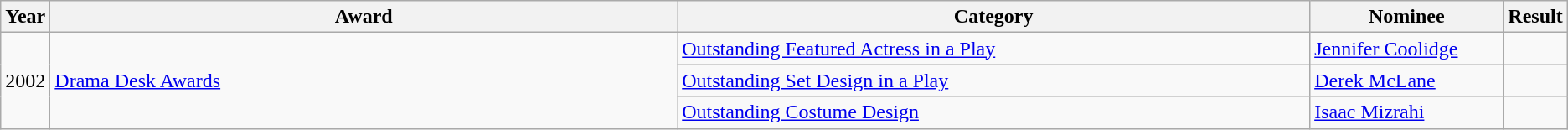<table class="wikitable">
<tr>
<th scope="col" style="width:1em;">Year</th>
<th scope="col" style="width:35em;">Award</th>
<th scope="col" style="width:35em;">Category</th>
<th scope="col" style="width:10em;">Nominee</th>
<th scope="col" style="width:1em;">Result</th>
</tr>
<tr>
<td rowspan="3">2002</td>
<td rowspan="3"><a href='#'>Drama Desk Awards</a></td>
<td><a href='#'>Outstanding Featured Actress in a Play</a></td>
<td><a href='#'>Jennifer Coolidge</a></td>
<td></td>
</tr>
<tr>
<td><a href='#'>Outstanding Set Design in a Play</a></td>
<td><a href='#'>Derek McLane</a></td>
<td></td>
</tr>
<tr>
<td><a href='#'>Outstanding Costume Design</a></td>
<td><a href='#'>Isaac Mizrahi</a></td>
<td></td>
</tr>
</table>
